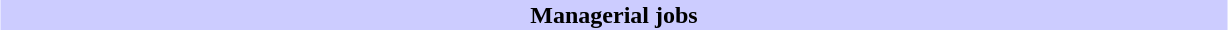<table class="toccolours collapsible collapsed" width=65% align="center">
<tr>
<th style="background:#ccccff">Managerial jobs</th>
</tr>
<tr>
<td><br>



</td>
</tr>
</table>
